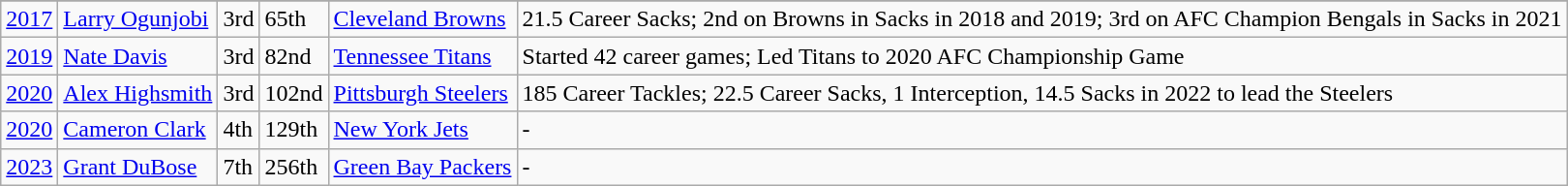<table class="wikitable">
<tr>
</tr>
<tr>
<td><a href='#'>2017</a></td>
<td><a href='#'>Larry Ogunjobi</a></td>
<td>3rd</td>
<td>65th</td>
<td><a href='#'>Cleveland Browns</a></td>
<td>21.5 Career Sacks; 2nd on Browns in Sacks in 2018 and 2019; 3rd on AFC Champion Bengals in Sacks in 2021</td>
</tr>
<tr>
<td><a href='#'>2019</a></td>
<td><a href='#'>Nate Davis</a></td>
<td>3rd</td>
<td>82nd</td>
<td><a href='#'>Tennessee Titans</a></td>
<td>Started 42 career games; Led Titans to 2020 AFC Championship Game</td>
</tr>
<tr>
<td><a href='#'>2020</a></td>
<td><a href='#'>Alex Highsmith</a></td>
<td>3rd</td>
<td>102nd</td>
<td><a href='#'>Pittsburgh Steelers</a></td>
<td>185 Career Tackles; 22.5 Career Sacks, 1 Interception, 14.5 Sacks in 2022 to lead the Steelers</td>
</tr>
<tr>
<td><a href='#'>2020</a></td>
<td><a href='#'>Cameron Clark</a></td>
<td>4th</td>
<td>129th</td>
<td><a href='#'>New York Jets</a></td>
<td>-</td>
</tr>
<tr>
<td><a href='#'>2023</a></td>
<td><a href='#'>Grant DuBose</a></td>
<td>7th</td>
<td>256th</td>
<td><a href='#'>Green Bay Packers</a></td>
<td>-</td>
</tr>
</table>
